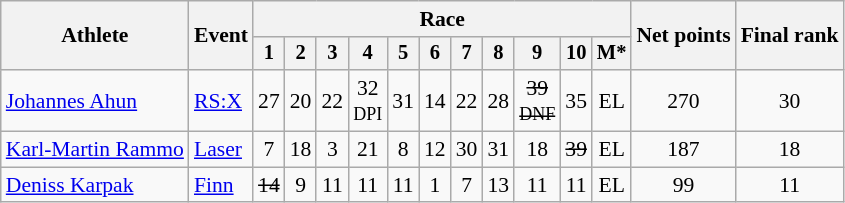<table class="wikitable" style="font-size:90%">
<tr>
<th rowspan=2>Athlete</th>
<th rowspan=2>Event</th>
<th colspan=11>Race</th>
<th rowspan=2>Net points</th>
<th rowspan=2>Final rank</th>
</tr>
<tr style="font-size:95%">
<th>1</th>
<th>2</th>
<th>3</th>
<th>4</th>
<th>5</th>
<th>6</th>
<th>7</th>
<th>8</th>
<th>9</th>
<th>10</th>
<th>M*</th>
</tr>
<tr align=center>
<td align=left><a href='#'>Johannes Ahun</a></td>
<td align=left><a href='#'>RS:X</a></td>
<td>27</td>
<td>20</td>
<td>22</td>
<td>32<br><small>DPI</small></td>
<td>31</td>
<td>14</td>
<td>22</td>
<td>28</td>
<td><s>39<br><small>DNF</small></s></td>
<td>35</td>
<td>EL</td>
<td>270</td>
<td>30</td>
</tr>
<tr align=center>
<td align=left><a href='#'>Karl-Martin Rammo</a></td>
<td align=left><a href='#'>Laser</a></td>
<td>7</td>
<td>18</td>
<td>3</td>
<td>21</td>
<td>8</td>
<td>12</td>
<td>30</td>
<td>31</td>
<td>18</td>
<td><s>39</s></td>
<td>EL</td>
<td>187</td>
<td>18</td>
</tr>
<tr align=center>
<td align=left><a href='#'>Deniss Karpak</a></td>
<td align=left><a href='#'>Finn</a></td>
<td><s>14</s></td>
<td>9</td>
<td>11</td>
<td>11</td>
<td>11</td>
<td>1</td>
<td>7</td>
<td>13</td>
<td>11</td>
<td>11</td>
<td>EL</td>
<td>99</td>
<td>11</td>
</tr>
</table>
